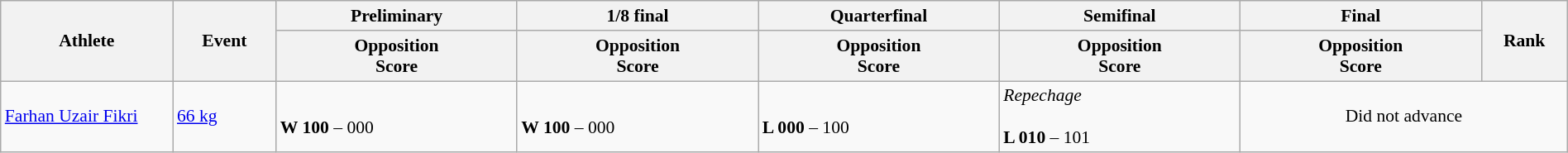<table class="wikitable" width="100%" style="text-align:left; font-size:90%">
<tr>
<th rowspan=2 width="10%">Athlete</th>
<th rowspan=2 width="6%">Event</th>
<th width="14%">Preliminary</th>
<th width="14%">1/8 final</th>
<th width="14%">Quarterfinal</th>
<th width="14%">Semifinal</th>
<th width="14%">Final</th>
<th rowspan=2 width="5%">Rank</th>
</tr>
<tr>
<th>Opposition<br>Score</th>
<th>Opposition<br>Score</th>
<th>Opposition<br>Score</th>
<th>Opposition<br>Score</th>
<th>Opposition<br>Score</th>
</tr>
<tr>
<td><a href='#'>Farhan Uzair Fikri</a></td>
<td><a href='#'>66 kg</a></td>
<td><br><strong>W 100</strong> – 000</td>
<td><br><strong>W 100</strong> – 000</td>
<td><br><strong>L 000</strong> – 100</td>
<td><em>Repechage</em><br><br><strong>L 010</strong> – 101</td>
<td colspan=2 align=center>Did not advance</td>
</tr>
</table>
